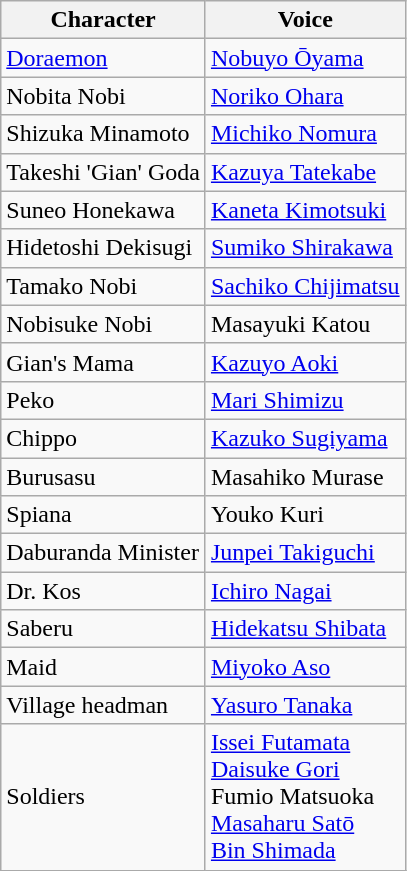<table class="wikitable">
<tr>
<th>Character</th>
<th>Voice</th>
</tr>
<tr>
<td><a href='#'>Doraemon</a></td>
<td><a href='#'>Nobuyo Ōyama</a></td>
</tr>
<tr>
<td>Nobita Nobi</td>
<td><a href='#'>Noriko Ohara</a></td>
</tr>
<tr>
<td>Shizuka Minamoto</td>
<td><a href='#'>Michiko Nomura</a></td>
</tr>
<tr>
<td>Takeshi 'Gian' Goda</td>
<td><a href='#'>Kazuya Tatekabe</a></td>
</tr>
<tr>
<td>Suneo Honekawa</td>
<td><a href='#'>Kaneta Kimotsuki</a></td>
</tr>
<tr>
<td>Hidetoshi Dekisugi</td>
<td><a href='#'>Sumiko Shirakawa</a></td>
</tr>
<tr>
<td>Tamako Nobi</td>
<td><a href='#'>Sachiko Chijimatsu</a></td>
</tr>
<tr>
<td>Nobisuke Nobi</td>
<td>Masayuki Katou</td>
</tr>
<tr>
<td>Gian's Mama</td>
<td><a href='#'>Kazuyo Aoki</a></td>
</tr>
<tr>
<td>Peko</td>
<td><a href='#'>Mari Shimizu</a></td>
</tr>
<tr>
<td>Chippo</td>
<td><a href='#'>Kazuko Sugiyama</a></td>
</tr>
<tr>
<td>Burusasu</td>
<td>Masahiko Murase</td>
</tr>
<tr>
<td>Spiana</td>
<td>Youko Kuri</td>
</tr>
<tr>
<td>Daburanda Minister</td>
<td><a href='#'>Junpei Takiguchi</a></td>
</tr>
<tr>
<td>Dr. Kos</td>
<td><a href='#'>Ichiro Nagai</a></td>
</tr>
<tr>
<td>Saberu</td>
<td><a href='#'>Hidekatsu Shibata</a></td>
</tr>
<tr>
<td>Maid</td>
<td><a href='#'>Miyoko Aso</a></td>
</tr>
<tr>
<td>Village headman</td>
<td><a href='#'>Yasuro Tanaka</a></td>
</tr>
<tr>
<td>Soldiers</td>
<td><a href='#'>Issei Futamata</a><br><a href='#'>Daisuke Gori</a><br>Fumio Matsuoka<br><a href='#'>Masaharu Satō</a><br><a href='#'>Bin Shimada</a></td>
</tr>
<tr>
</tr>
</table>
